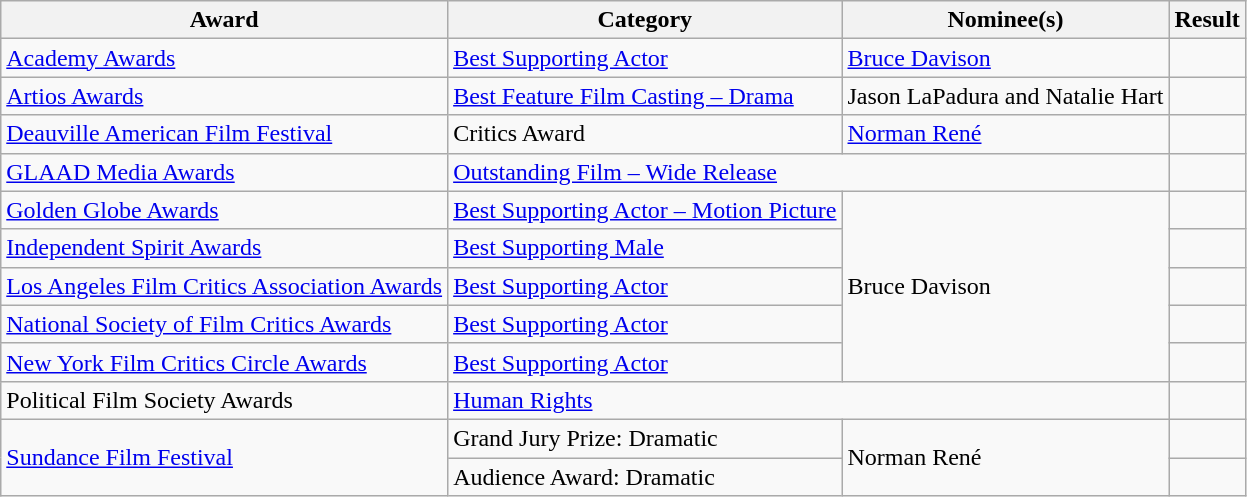<table class="wikitable">
<tr>
<th>Award</th>
<th>Category</th>
<th>Nominee(s)</th>
<th>Result</th>
</tr>
<tr>
<td><a href='#'>Academy Awards</a></td>
<td><a href='#'>Best Supporting Actor</a></td>
<td><a href='#'>Bruce Davison</a></td>
<td></td>
</tr>
<tr>
<td><a href='#'>Artios Awards</a></td>
<td><a href='#'>Best Feature Film Casting – Drama</a></td>
<td>Jason LaPadura and Natalie Hart</td>
<td></td>
</tr>
<tr>
<td><a href='#'>Deauville American Film Festival</a></td>
<td>Critics Award</td>
<td><a href='#'>Norman René</a></td>
<td></td>
</tr>
<tr>
<td><a href='#'>GLAAD Media Awards</a></td>
<td colspan="2"><a href='#'>Outstanding Film – Wide Release</a></td>
<td></td>
</tr>
<tr>
<td><a href='#'>Golden Globe Awards</a></td>
<td><a href='#'>Best Supporting Actor – Motion Picture</a></td>
<td rowspan="5">Bruce Davison</td>
<td></td>
</tr>
<tr>
<td><a href='#'>Independent Spirit Awards</a></td>
<td><a href='#'>Best Supporting Male</a></td>
<td></td>
</tr>
<tr>
<td><a href='#'>Los Angeles Film Critics Association Awards</a></td>
<td><a href='#'>Best Supporting Actor</a></td>
<td></td>
</tr>
<tr>
<td><a href='#'>National Society of Film Critics Awards</a></td>
<td><a href='#'>Best Supporting Actor</a></td>
<td></td>
</tr>
<tr>
<td><a href='#'>New York Film Critics Circle Awards</a></td>
<td><a href='#'>Best Supporting Actor</a></td>
<td></td>
</tr>
<tr>
<td>Political Film Society Awards</td>
<td colspan="2"><a href='#'>Human Rights</a></td>
<td></td>
</tr>
<tr>
<td rowspan="2"><a href='#'>Sundance Film Festival</a></td>
<td>Grand Jury Prize: Dramatic</td>
<td rowspan="2">Norman René</td>
<td></td>
</tr>
<tr>
<td>Audience Award: Dramatic</td>
<td></td>
</tr>
</table>
